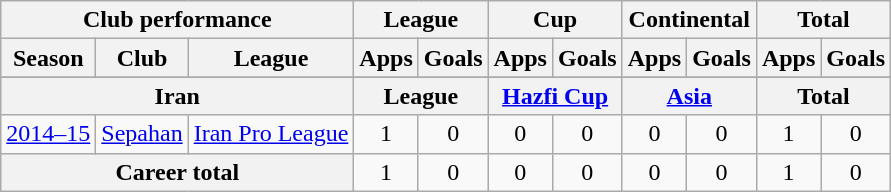<table class="wikitable" style="text-align:center">
<tr>
<th colspan=3>Club performance</th>
<th colspan=2>League</th>
<th colspan=2>Cup</th>
<th colspan=2>Continental</th>
<th colspan=2>Total</th>
</tr>
<tr>
<th>Season</th>
<th>Club</th>
<th>League</th>
<th>Apps</th>
<th>Goals</th>
<th>Apps</th>
<th>Goals</th>
<th>Apps</th>
<th>Goals</th>
<th>Apps</th>
<th>Goals</th>
</tr>
<tr>
</tr>
<tr>
<th colspan=3>Iran</th>
<th colspan=2>League</th>
<th colspan=2><a href='#'>Hazfi Cup</a></th>
<th colspan=2><a href='#'>Asia</a></th>
<th colspan=2>Total</th>
</tr>
<tr>
<td><a href='#'>2014–15</a></td>
<td rowspan="1"><a href='#'>Sepahan</a></td>
<td rowspan="1"><a href='#'>Iran Pro League</a></td>
<td>1</td>
<td>0</td>
<td>0</td>
<td>0</td>
<td>0</td>
<td>0</td>
<td>1</td>
<td>0</td>
</tr>
<tr>
<th colspan=3>Career total</th>
<td>1</td>
<td>0</td>
<td>0</td>
<td>0</td>
<td>0</td>
<td>0</td>
<td>1</td>
<td>0</td>
</tr>
</table>
